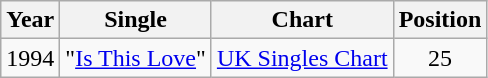<table class="wikitable">
<tr>
<th>Year</th>
<th>Single</th>
<th>Chart</th>
<th>Position</th>
</tr>
<tr>
<td>1994</td>
<td align="center">"<a href='#'>Is This Love</a>"</td>
<td align="center"><a href='#'>UK Singles Chart</a></td>
<td style="text-align:center;">25</td>
</tr>
</table>
